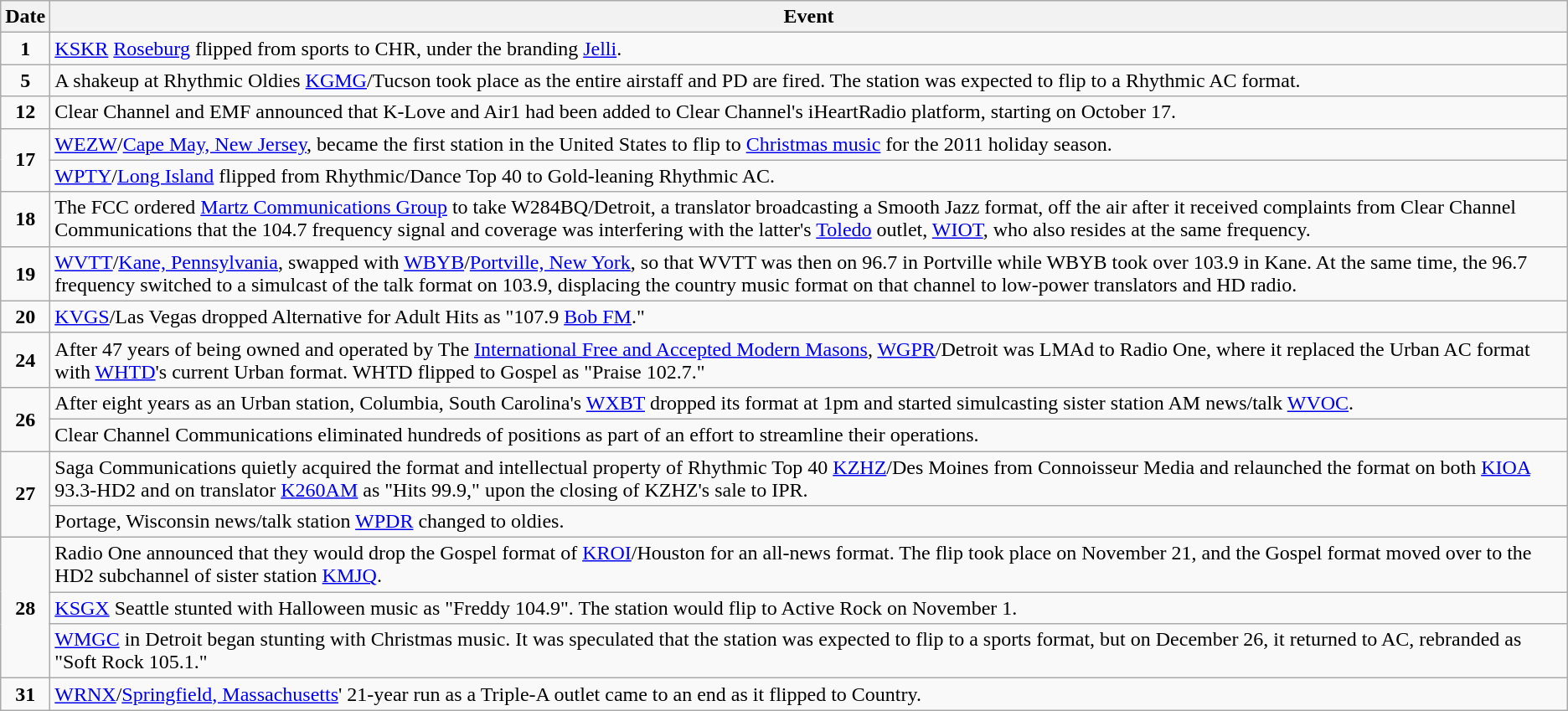<table class="wikitable">
<tr>
<th>Date</th>
<th>Event</th>
</tr>
<tr>
<td style="text-align:center;"><strong>1</strong></td>
<td><a href='#'>KSKR</a> <a href='#'>Roseburg</a> flipped from sports to CHR, under the branding <a href='#'>Jelli</a>.</td>
</tr>
<tr>
<td style="text-align:center;"><strong>5</strong></td>
<td>A shakeup at Rhythmic Oldies <a href='#'>KGMG</a>/Tucson took place as the entire airstaff and PD are fired. The station was expected to flip to a Rhythmic AC format.</td>
</tr>
<tr>
<td style="text-align:center;"><strong>12</strong></td>
<td>Clear Channel and EMF announced that K-Love and Air1 had been added to Clear Channel's iHeartRadio platform, starting on October 17.</td>
</tr>
<tr>
<td style="text-align:center;" rowspan="2"><strong>17</strong></td>
<td><a href='#'>WEZW</a>/<a href='#'>Cape May, New Jersey</a>, became the first station in the United States to flip to <a href='#'>Christmas music</a> for the 2011 holiday season.</td>
</tr>
<tr>
<td><a href='#'>WPTY</a>/<a href='#'>Long Island</a> flipped from Rhythmic/Dance Top 40 to Gold-leaning Rhythmic AC.</td>
</tr>
<tr>
<td style="text-align:center;"><strong>18</strong></td>
<td>The FCC ordered <a href='#'>Martz Communications Group</a> to take W284BQ/Detroit, a translator broadcasting a Smooth Jazz format, off the air after it received complaints from Clear Channel Communications that the 104.7 frequency signal and coverage was interfering with the latter's <a href='#'>Toledo</a> outlet, <a href='#'>WIOT</a>, who also resides at the same frequency.</td>
</tr>
<tr>
<td style="text-align:center;"><strong>19</strong></td>
<td><a href='#'>WVTT</a>/<a href='#'>Kane, Pennsylvania</a>, swapped with <a href='#'>WBYB</a>/<a href='#'>Portville, New York</a>, so that WVTT was then on 96.7 in Portville while WBYB took over 103.9 in Kane. At the same time, the 96.7 frequency switched to a simulcast of the talk format on 103.9, displacing the country music format on that channel to low-power translators and HD radio.</td>
</tr>
<tr>
<td style="text-align:center;"><strong>20</strong></td>
<td><a href='#'>KVGS</a>/Las Vegas dropped Alternative for Adult Hits as "107.9 <a href='#'>Bob FM</a>."</td>
</tr>
<tr>
<td style="text-align:center;"><strong>24</strong></td>
<td>After 47 years of being owned and operated by The <a href='#'>International Free and Accepted Modern Masons</a>, <a href='#'>WGPR</a>/Detroit was LMAd to Radio One, where it replaced the Urban AC format with <a href='#'>WHTD</a>'s current Urban format. WHTD flipped to Gospel as "Praise 102.7."</td>
</tr>
<tr>
<td style="text-align:center;" rowspan="2"><strong>26</strong></td>
<td>After eight years as an Urban station, Columbia, South Carolina's <a href='#'>WXBT</a> dropped its format at 1pm and started simulcasting sister station AM news/talk <a href='#'>WVOC</a>.</td>
</tr>
<tr>
<td>Clear Channel Communications eliminated hundreds of positions as part of an effort to streamline their operations.</td>
</tr>
<tr>
<td style="text-align:center;" rowspan="2"><strong>27</strong></td>
<td>Saga Communications quietly acquired the format and intellectual property of Rhythmic Top 40 <a href='#'>KZHZ</a>/Des Moines from Connoisseur Media and relaunched the format on both <a href='#'>KIOA</a> 93.3-HD2 and on translator <a href='#'>K260AM</a> as "Hits 99.9," upon the closing of KZHZ's sale to IPR.</td>
</tr>
<tr>
<td>Portage, Wisconsin news/talk station <a href='#'>WPDR</a> changed to oldies.</td>
</tr>
<tr>
<td style="text-align:center;" rowspan="3"><strong>28</strong></td>
<td>Radio One announced that they would drop the Gospel format of <a href='#'>KROI</a>/Houston for an all-news format. The flip took place on November 21, and the Gospel format moved over to the HD2 subchannel of sister station <a href='#'>KMJQ</a>.</td>
</tr>
<tr>
<td><a href='#'>KSGX</a> Seattle stunted with Halloween music as "Freddy 104.9". The station would flip to Active Rock on November 1.</td>
</tr>
<tr>
<td><a href='#'>WMGC</a> in Detroit began stunting with Christmas music. It was speculated that the station was expected to flip to a sports format, but on December 26, it returned to AC, rebranded as "Soft Rock 105.1."</td>
</tr>
<tr>
<td style="text-align:center;"><strong>31</strong></td>
<td><a href='#'>WRNX</a>/<a href='#'>Springfield, Massachusetts</a>' 21-year run as a Triple-A outlet came to an end as it flipped to Country.</td>
</tr>
</table>
